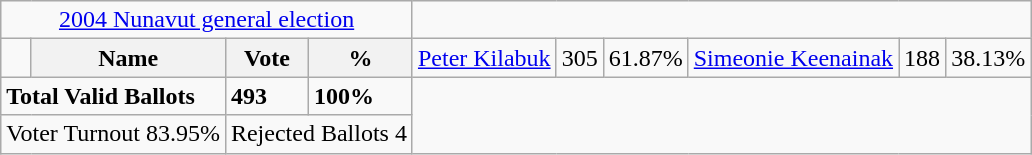<table class="wikitable">
<tr>
<td colspan=4 align=center><a href='#'>2004 Nunavut general election</a></td>
</tr>
<tr>
<td></td>
<th><strong>Name </strong></th>
<th><strong>Vote</strong></th>
<th><strong>%</strong><br></th>
<td><a href='#'>Peter Kilabuk</a></td>
<td>305</td>
<td>61.87%<br></td>
<td><a href='#'>Simeonie Keenainak</a></td>
<td>188</td>
<td>38.13%</td>
</tr>
<tr>
<td colspan=2><strong>Total Valid Ballots</strong></td>
<td><strong>493</strong></td>
<td><strong>100%</strong></td>
</tr>
<tr>
<td colspan=2 align=center>Voter Turnout 83.95%</td>
<td colspan=2 align=center>Rejected Ballots 4</td>
</tr>
</table>
